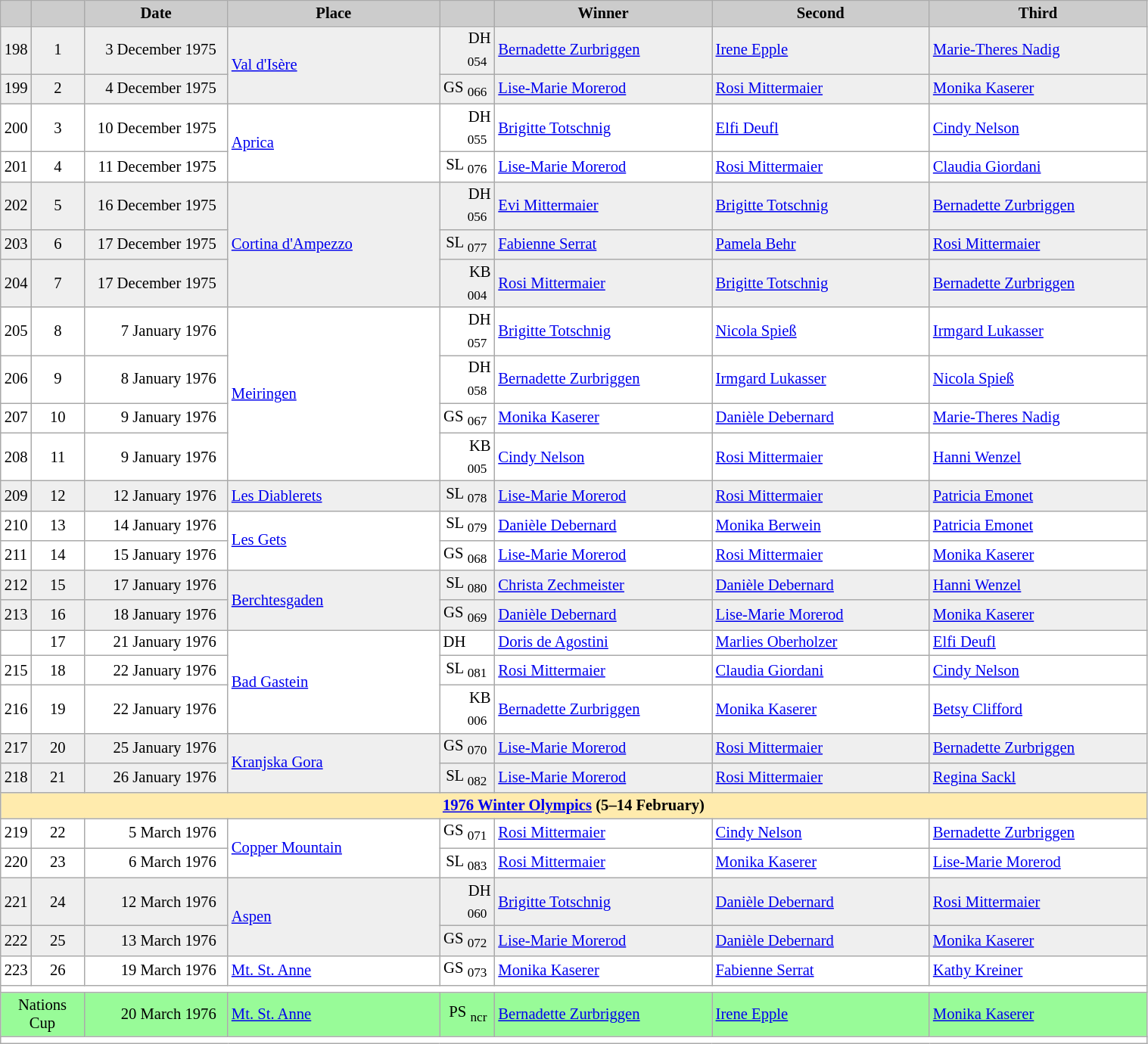<table class="wikitable plainrowheaders" style="background:#fff; font-size:86%; line-height:16px; border:grey solid 1px; border-collapse:collapse;">
<tr style="background:#ccc; text-align:center;">
<td align="center" width="13"></td>
<td align="center" width="40"></td>
<td align="center" width="120"><strong>Date</strong></td>
<td align="center" width="180"><strong>Place</strong></td>
<td align="center" width="42"></td>
<td align="center" width="185"><strong>Winner</strong></td>
<td align="center" width="185"><strong>Second</strong></td>
<td align="center" width="185"><strong>Third</strong></td>
</tr>
<tr bgcolor="#EFEFEF">
<td align=center>198</td>
<td align=center>1</td>
<td align=right>3 December 1975  </td>
<td rowspan=2> <a href='#'>Val d'Isère</a></td>
<td align=right>DH <sub>054</sub> </td>
<td> <a href='#'>Bernadette Zurbriggen</a></td>
<td> <a href='#'>Irene Epple</a></td>
<td> <a href='#'>Marie-Theres Nadig</a></td>
</tr>
<tr bgcolor="#EFEFEF">
<td align=center>199</td>
<td align=center>2</td>
<td align=right>4 December 1975  </td>
<td align=right>GS <sub>066</sub> </td>
<td> <a href='#'>Lise-Marie Morerod</a></td>
<td> <a href='#'>Rosi Mittermaier</a></td>
<td> <a href='#'>Monika Kaserer</a></td>
</tr>
<tr>
<td align=center>200</td>
<td align=center>3</td>
<td align=right>10 December 1975  </td>
<td rowspan=2> <a href='#'>Aprica</a></td>
<td align=right>DH <sub>055</sub> </td>
<td> <a href='#'>Brigitte Totschnig</a></td>
<td> <a href='#'>Elfi Deufl</a></td>
<td> <a href='#'>Cindy Nelson</a></td>
</tr>
<tr>
<td align=center>201</td>
<td align=center>4</td>
<td align=right>11 December 1975  </td>
<td align=right>SL <sub>076</sub> </td>
<td> <a href='#'>Lise-Marie Morerod</a></td>
<td> <a href='#'>Rosi Mittermaier</a></td>
<td> <a href='#'>Claudia Giordani</a></td>
</tr>
<tr bgcolor="#EFEFEF">
<td align=center>202</td>
<td align=center>5</td>
<td align=right>16 December 1975  </td>
<td rowspan=3> <a href='#'>Cortina d'Ampezzo</a></td>
<td align=right>DH <sub>056</sub> </td>
<td> <a href='#'>Evi Mittermaier</a></td>
<td> <a href='#'>Brigitte Totschnig</a></td>
<td> <a href='#'>Bernadette Zurbriggen</a></td>
</tr>
<tr bgcolor="#EFEFEF">
<td align=center>203</td>
<td align=center>6</td>
<td align=right>17 December 1975  </td>
<td align=right>SL <sub>077</sub> </td>
<td> <a href='#'>Fabienne Serrat</a></td>
<td> <a href='#'>Pamela Behr</a></td>
<td> <a href='#'>Rosi Mittermaier</a></td>
</tr>
<tr bgcolor="#EFEFEF">
<td align=center>204</td>
<td align=center>7</td>
<td align=right>17 December 1975  </td>
<td align=right>KB <sub>004</sub> </td>
<td> <a href='#'>Rosi Mittermaier</a></td>
<td> <a href='#'>Brigitte Totschnig</a></td>
<td> <a href='#'>Bernadette Zurbriggen</a></td>
</tr>
<tr>
<td align=center>205</td>
<td align=center>8</td>
<td align=right>7 January 1976  </td>
<td rowspan=4> <a href='#'>Meiringen</a></td>
<td align=right>DH <sub>057</sub> </td>
<td> <a href='#'>Brigitte Totschnig</a></td>
<td> <a href='#'>Nicola Spieß</a></td>
<td> <a href='#'>Irmgard Lukasser</a></td>
</tr>
<tr>
<td align=center>206</td>
<td align=center>9</td>
<td align=right>8 January 1976  </td>
<td align=right>DH <sub>058</sub> </td>
<td> <a href='#'>Bernadette Zurbriggen</a></td>
<td> <a href='#'>Irmgard Lukasser</a></td>
<td> <a href='#'>Nicola Spieß</a></td>
</tr>
<tr>
<td align=center>207</td>
<td align=center>10</td>
<td align=right>9 January 1976  </td>
<td align=right>GS <sub>067</sub> </td>
<td> <a href='#'>Monika Kaserer</a></td>
<td> <a href='#'>Danièle Debernard</a></td>
<td> <a href='#'>Marie-Theres Nadig</a></td>
</tr>
<tr>
<td align=center>208</td>
<td align=center>11</td>
<td align=right>9 January 1976  </td>
<td align=right>KB <sub>005</sub> </td>
<td> <a href='#'>Cindy Nelson</a></td>
<td> <a href='#'>Rosi Mittermaier</a></td>
<td> <a href='#'>Hanni Wenzel</a></td>
</tr>
<tr bgcolor="#EFEFEF">
<td align=center>209</td>
<td align=center>12</td>
<td align=right>12 January 1976  </td>
<td> <a href='#'>Les Diablerets</a></td>
<td align=right>SL <sub>078</sub> </td>
<td> <a href='#'>Lise-Marie Morerod</a></td>
<td> <a href='#'>Rosi Mittermaier</a></td>
<td> <a href='#'>Patricia Emonet</a></td>
</tr>
<tr>
<td align=center>210</td>
<td align=center>13</td>
<td align=right>14 January 1976  </td>
<td rowspan=2> <a href='#'>Les Gets</a></td>
<td align=right>SL <sub>079</sub> </td>
<td> <a href='#'>Danièle Debernard</a></td>
<td> <a href='#'>Monika Berwein</a></td>
<td> <a href='#'>Patricia Emonet</a></td>
</tr>
<tr>
<td align=center>211</td>
<td align=center>14</td>
<td align=right>15 January 1976  </td>
<td align=right>GS <sub>068</sub> </td>
<td> <a href='#'>Lise-Marie Morerod</a></td>
<td> <a href='#'>Rosi Mittermaier</a></td>
<td> <a href='#'>Monika Kaserer</a></td>
</tr>
<tr bgcolor="#EFEFEF">
<td align=center>212</td>
<td align=center>15</td>
<td align=right>17 January 1976  </td>
<td rowspan=2> <a href='#'>Berchtesgaden</a></td>
<td align=right>SL <sub>080</sub> </td>
<td> <a href='#'>Christa Zechmeister</a></td>
<td> <a href='#'>Danièle Debernard</a></td>
<td> <a href='#'>Hanni Wenzel</a></td>
</tr>
<tr bgcolor="#EFEFEF">
<td align=center>213</td>
<td align=center>16</td>
<td align=right>18 January 1976  </td>
<td align=right>GS <sub>069</sub> </td>
<td> <a href='#'>Danièle Debernard</a></td>
<td> <a href='#'>Lise-Marie Morerod</a></td>
<td> <a href='#'>Monika Kaserer</a></td>
</tr>
<tr>
<td align=center></td>
<td align=center>17</td>
<td align=right>21 January 1976  </td>
<td rowspan=3> <a href='#'>Bad Gastein</a></td>
<td>DH</td>
<td> <a href='#'>Doris de Agostini</a></td>
<td> <a href='#'>Marlies Oberholzer</a></td>
<td> <a href='#'>Elfi Deufl</a></td>
</tr>
<tr>
<td align=center>215</td>
<td align=center>18</td>
<td align=right>22 January 1976  </td>
<td align=right>SL <sub>081</sub> </td>
<td> <a href='#'>Rosi Mittermaier</a></td>
<td> <a href='#'>Claudia Giordani</a></td>
<td> <a href='#'>Cindy Nelson</a></td>
</tr>
<tr>
<td align=center>216</td>
<td align=center>19</td>
<td align=right>22 January 1976  </td>
<td align=right>KB <sub>006</sub> </td>
<td> <a href='#'>Bernadette Zurbriggen</a></td>
<td> <a href='#'>Monika Kaserer</a></td>
<td> <a href='#'>Betsy Clifford</a></td>
</tr>
<tr bgcolor="#EFEFEF">
<td align=center>217</td>
<td align=center>20</td>
<td align=right>25 January 1976  </td>
<td rowspan=2> <a href='#'>Kranjska Gora</a></td>
<td align=right>GS <sub>070</sub> </td>
<td> <a href='#'>Lise-Marie Morerod</a></td>
<td> <a href='#'>Rosi Mittermaier</a></td>
<td> <a href='#'>Bernadette Zurbriggen</a></td>
</tr>
<tr bgcolor="#EFEFEF">
<td align=center>218</td>
<td align=center>21</td>
<td align=right>26 January 1976  </td>
<td align=right>SL <sub>082</sub> </td>
<td> <a href='#'>Lise-Marie Morerod</a></td>
<td> <a href='#'>Rosi Mittermaier</a></td>
<td> <a href='#'>Regina Sackl</a></td>
</tr>
<tr style="background:#FFEBAD">
<td colspan="8" style="text-align:center;"><strong><a href='#'>1976 Winter Olympics</a> (5–14 February)</strong></td>
</tr>
<tr>
<td align=center>219</td>
<td align=center>22</td>
<td align=right>5 March 1976  </td>
<td rowspan=2> <a href='#'>Copper Mountain</a></td>
<td align=right>GS <sub>071</sub> </td>
<td> <a href='#'>Rosi Mittermaier</a></td>
<td> <a href='#'>Cindy Nelson</a></td>
<td> <a href='#'>Bernadette Zurbriggen</a></td>
</tr>
<tr>
<td align=center>220</td>
<td align=center>23</td>
<td align=right>6 March 1976  </td>
<td align=right>SL <sub>083</sub> </td>
<td> <a href='#'>Rosi Mittermaier</a></td>
<td> <a href='#'>Monika Kaserer</a></td>
<td> <a href='#'>Lise-Marie Morerod</a></td>
</tr>
<tr bgcolor="#EFEFEF">
<td align=center>221</td>
<td align=center>24</td>
<td align=right>12 March 1976  </td>
<td rowspan=2> <a href='#'>Aspen</a></td>
<td align=right>DH <sub>060</sub> </td>
<td> <a href='#'>Brigitte Totschnig</a></td>
<td> <a href='#'>Danièle Debernard</a></td>
<td> <a href='#'>Rosi Mittermaier</a></td>
</tr>
<tr bgcolor="#EFEFEF">
<td align=center>222</td>
<td align=center>25</td>
<td align=right>13 March 1976  </td>
<td align=right>GS <sub>072</sub> </td>
<td> <a href='#'>Lise-Marie Morerod</a></td>
<td> <a href='#'>Danièle Debernard</a></td>
<td> <a href='#'>Monika Kaserer</a></td>
</tr>
<tr>
<td align=center>223</td>
<td align=center>26</td>
<td align=right>19 March 1976  </td>
<td> <a href='#'>Mt. St. Anne</a></td>
<td align=right>GS <sub>073</sub> </td>
<td> <a href='#'>Monika Kaserer</a></td>
<td> <a href='#'>Fabienne Serrat</a></td>
<td> <a href='#'>Kathy Kreiner</a></td>
</tr>
<tr>
<td colspan=8></td>
</tr>
<tr bgcolor=#98FB98>
<td colspan=2 align=center>Nations Cup</td>
<td align=right>20 March 1976  </td>
<td> <a href='#'>Mt. St. Anne</a></td>
<td align=right>PS <sub>ncr</sub> </td>
<td> <a href='#'>Bernadette Zurbriggen</a></td>
<td> <a href='#'>Irene Epple</a></td>
<td> <a href='#'>Monika Kaserer</a></td>
</tr>
<tr>
<td colspan=8></td>
</tr>
</table>
